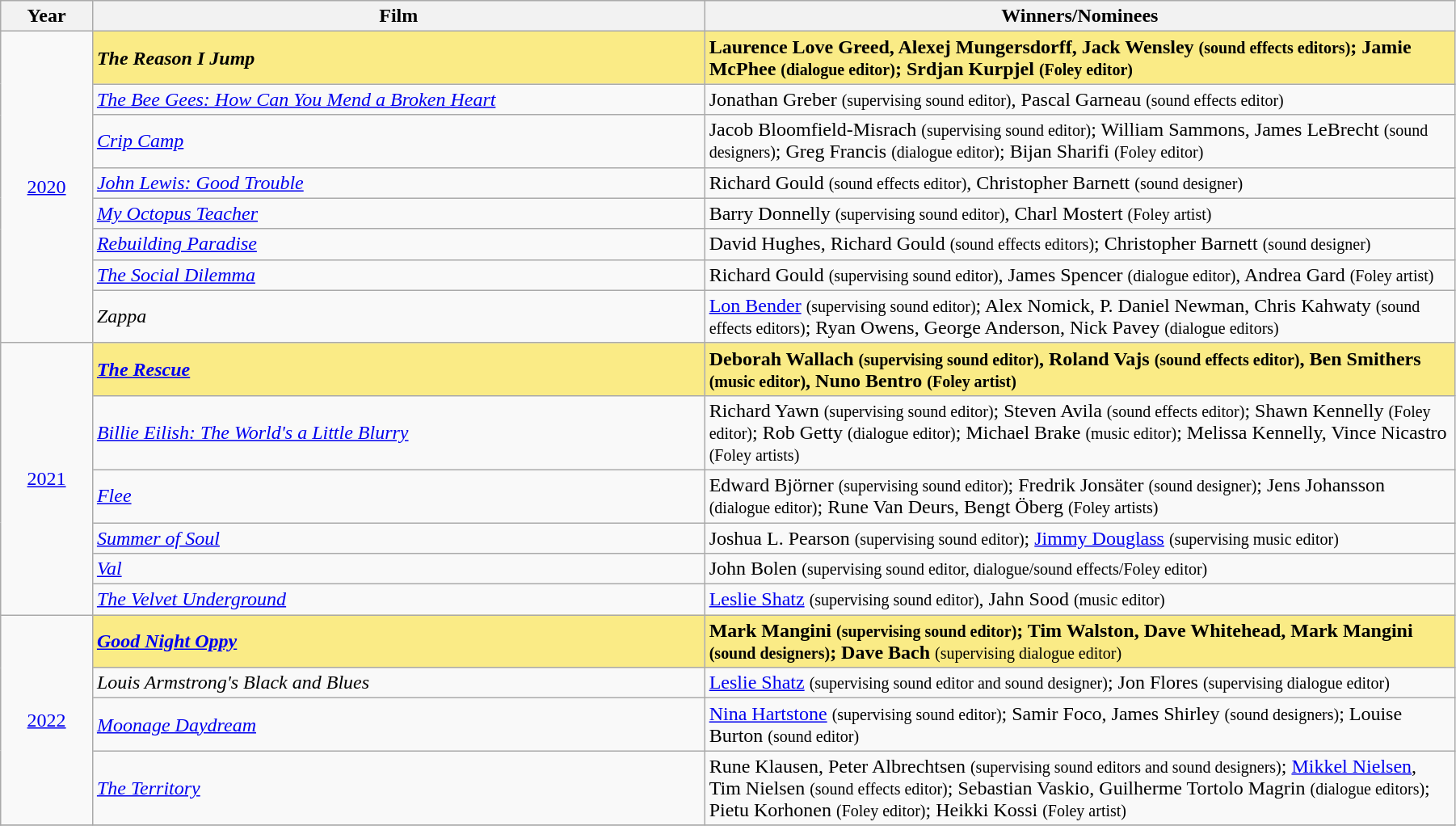<table class="wikitable" width="95%" cellpadding="5">
<tr>
<th width="6%">Year</th>
<th width="40%">Film</th>
<th width="49%">Winners/Nominees</th>
</tr>
<tr>
<td rowspan=8 style="text-align:center"><a href='#'>2020</a><br></td>
<td style="background:#FAEB86;"><strong><em>The Reason I Jump</em></strong></td>
<td style="background:#FAEB86;"><strong>Laurence Love Greed, Alexej Mungersdorff, Jack Wensley <small>(sound effects editors)</small>; Jamie McPhee <small>(dialogue editor)</small>; Srdjan Kurpjel <small>(Foley editor)</small></strong></td>
</tr>
<tr>
<td><em><a href='#'>The Bee Gees: How Can You Mend a Broken Heart</a></em></td>
<td>Jonathan Greber <small>(supervising sound editor)</small>, Pascal Garneau <small>(sound effects editor)</small></td>
</tr>
<tr>
<td><em><a href='#'>Crip Camp</a></em></td>
<td>Jacob Bloomfield-Misrach <small>(supervising sound editor)</small>; William Sammons, James LeBrecht <small>(sound designers)</small>; Greg Francis <small>(dialogue editor)</small>; Bijan Sharifi <small>(Foley editor)</small></td>
</tr>
<tr>
<td><em><a href='#'>John Lewis: Good Trouble</a></em></td>
<td>Richard Gould <small>(sound effects editor)</small>, Christopher Barnett <small>(sound designer)</small></td>
</tr>
<tr>
<td><em><a href='#'>My Octopus Teacher</a></em></td>
<td>Barry Donnelly <small>(supervising sound editor)</small>, Charl Mostert <small>(Foley artist)</small></td>
</tr>
<tr>
<td><em><a href='#'>Rebuilding Paradise</a></em></td>
<td>David Hughes, Richard Gould <small>(sound effects editors)</small>; Christopher Barnett <small>(sound designer)</small></td>
</tr>
<tr>
<td><em><a href='#'>The Social Dilemma</a></em></td>
<td>Richard Gould <small>(supervising sound editor)</small>, James Spencer <small>(dialogue editor)</small>, Andrea Gard <small>(Foley artist)</small></td>
</tr>
<tr>
<td><em>Zappa</em></td>
<td><a href='#'>Lon Bender</a> <small>(supervising sound editor)</small>; Alex Nomick, P. Daniel Newman, Chris Kahwaty <small>(sound effects editors)</small>; Ryan Owens, George Anderson, Nick Pavey <small>(dialogue editors)</small></td>
</tr>
<tr>
<td rowspan=6 style="text-align:center"><a href='#'>2021</a><br></td>
<td style="background:#FAEB86;"><strong><em><a href='#'>The Rescue</a></em></strong></td>
<td style="background:#FAEB86;"><strong>Deborah Wallach <small>(supervising sound editor)</small>, Roland Vajs <small>(sound effects editor)</small>, Ben Smithers <small>(music editor)</small>, Nuno Bentro <small>(Foley artist)</small></strong></td>
</tr>
<tr>
<td><em><a href='#'>Billie Eilish: The World's a Little Blurry</a></em></td>
<td>Richard Yawn <small>(supervising sound editor)</small>; Steven Avila <small>(sound effects editor)</small>; Shawn Kennelly <small>(Foley editor)</small>; Rob Getty <small>(dialogue editor)</small>; Michael Brake <small>(music editor)</small>; Melissa Kennelly, Vince Nicastro <small>(Foley artists)</small></td>
</tr>
<tr>
<td><em><a href='#'>Flee</a></em></td>
<td>Edward Björner <small>(supervising sound editor)</small>; Fredrik Jonsäter <small>(sound designer)</small>; Jens Johansson <small>(dialogue editor)</small>; Rune Van Deurs, Bengt Öberg <small>(Foley artists)</small></td>
</tr>
<tr>
<td><em><a href='#'>Summer of Soul</a></em></td>
<td>Joshua L. Pearson <small>(supervising sound editor)</small>; <a href='#'>Jimmy Douglass</a> <small>(supervising music editor)</small></td>
</tr>
<tr>
<td><em><a href='#'>Val</a></em></td>
<td>John Bolen <small>(supervising sound editor, dialogue/sound effects/Foley editor)</small></td>
</tr>
<tr>
<td><em><a href='#'>The Velvet Underground</a></em></td>
<td><a href='#'>Leslie Shatz</a> <small>(supervising sound editor)</small>, Jahn Sood <small>(music editor)</small></td>
</tr>
<tr>
<td rowspan=4 style="text-align:center"><a href='#'>2022</a><br></td>
<td style="background:#FAEB86;"><strong><em><a href='#'>Good Night Oppy</a></em></strong></td>
<td style="background:#FAEB86;"><strong>Mark Mangini <small>(supervising sound editor)</small>; Tim Walston, Dave Whitehead, Mark Mangini <small>(sound designers)</small>; Dave Bach</strong> <small>(supervising dialogue editor)</small></td>
</tr>
<tr>
<td><em>Louis Armstrong's Black and Blues</em></td>
<td><a href='#'>Leslie Shatz</a> <small>(supervising sound editor and sound designer)</small>; Jon Flores <small>(supervising dialogue editor)</small></td>
</tr>
<tr>
<td><em><a href='#'>Moonage Daydream</a></em></td>
<td><a href='#'>Nina Hartstone</a> <small>(supervising sound editor)</small>; Samir Foco, James Shirley <small>(sound designers)</small>; Louise Burton <small>(sound editor)</small></td>
</tr>
<tr>
<td><em><a href='#'>The Territory</a></em></td>
<td>Rune Klausen, Peter Albrechtsen <small>(supervising sound editors and sound designers)</small>; <a href='#'>Mikkel Nielsen</a>, Tim Nielsen <small>(sound effects editor)</small>; Sebastian Vaskio, Guilherme Tortolo Magrin <small>(dialogue editors)</small>; Pietu Korhonen <small>(Foley editor)</small>; Heikki Kossi <small>(Foley artist)</small></td>
</tr>
<tr>
</tr>
</table>
